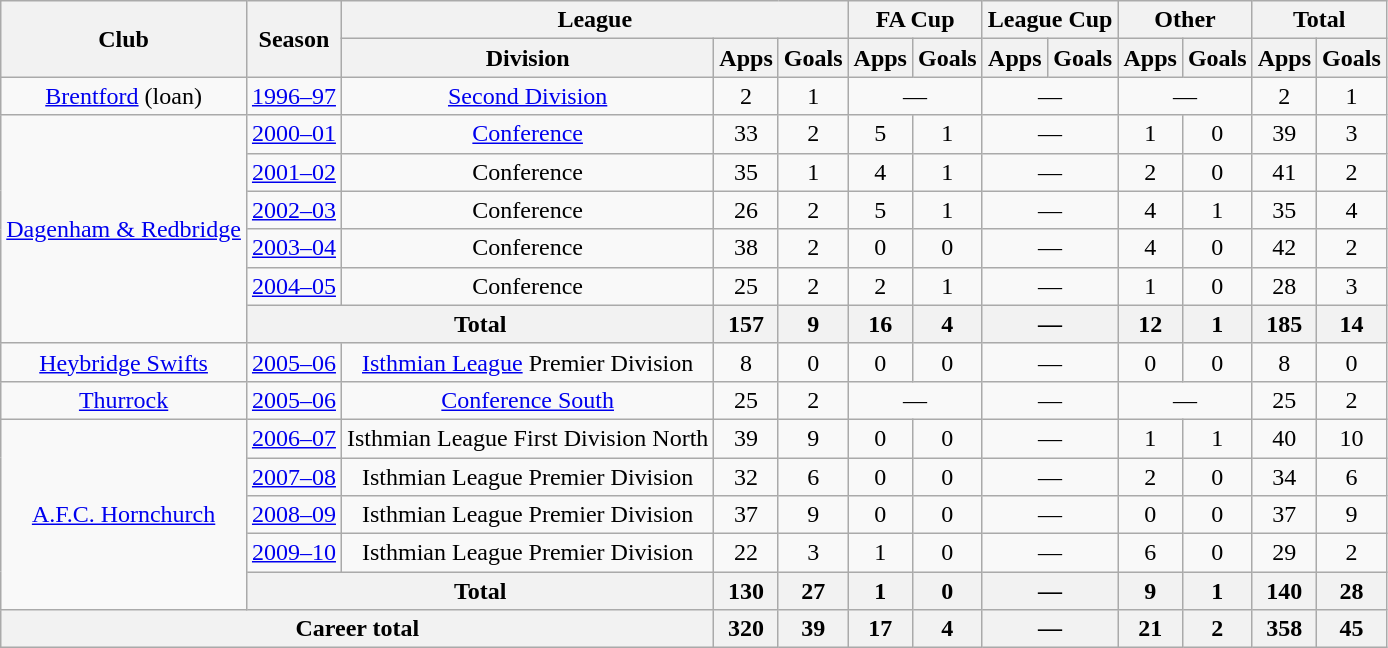<table class="wikitable" style="text-align: center;">
<tr>
<th rowspan="2">Club</th>
<th rowspan="2">Season</th>
<th colspan="3">League</th>
<th colspan="2">FA Cup</th>
<th colspan="2">League Cup</th>
<th colspan="2">Other</th>
<th colspan="2">Total</th>
</tr>
<tr>
<th>Division</th>
<th>Apps</th>
<th>Goals</th>
<th>Apps</th>
<th>Goals</th>
<th>Apps</th>
<th>Goals</th>
<th>Apps</th>
<th>Goals</th>
<th>Apps</th>
<th>Goals</th>
</tr>
<tr>
<td><a href='#'>Brentford</a> (loan)</td>
<td><a href='#'>1996–97</a></td>
<td><a href='#'>Second Division</a></td>
<td>2</td>
<td>1</td>
<td colspan="2">—</td>
<td colspan="2">—</td>
<td colspan="2">—</td>
<td>2</td>
<td>1</td>
</tr>
<tr>
<td rowspan="6"><a href='#'>Dagenham & Redbridge</a></td>
<td><a href='#'>2000–01</a></td>
<td><a href='#'>Conference</a></td>
<td>33</td>
<td>2</td>
<td>5</td>
<td>1</td>
<td colspan="2">—</td>
<td>1</td>
<td>0</td>
<td>39</td>
<td>3</td>
</tr>
<tr>
<td><a href='#'>2001–02</a></td>
<td>Conference</td>
<td>35</td>
<td>1</td>
<td>4</td>
<td>1</td>
<td colspan="2">—</td>
<td>2</td>
<td>0</td>
<td>41</td>
<td>2</td>
</tr>
<tr>
<td><a href='#'>2002–03</a></td>
<td>Conference</td>
<td>26</td>
<td>2</td>
<td>5</td>
<td>1</td>
<td colspan="2">—</td>
<td>4</td>
<td>1</td>
<td>35</td>
<td>4</td>
</tr>
<tr>
<td><a href='#'>2003–04</a></td>
<td>Conference</td>
<td>38</td>
<td>2</td>
<td>0</td>
<td>0</td>
<td colspan="2">—</td>
<td>4</td>
<td>0</td>
<td>42</td>
<td>2</td>
</tr>
<tr>
<td><a href='#'>2004–05</a></td>
<td>Conference</td>
<td>25</td>
<td>2</td>
<td>2</td>
<td>1</td>
<td colspan="2">—</td>
<td>1</td>
<td>0</td>
<td>28</td>
<td>3</td>
</tr>
<tr>
<th colspan="2">Total</th>
<th>157</th>
<th>9</th>
<th>16</th>
<th>4</th>
<th colspan="2">—</th>
<th>12</th>
<th>1</th>
<th>185</th>
<th>14</th>
</tr>
<tr>
<td><a href='#'>Heybridge Swifts</a></td>
<td><a href='#'>2005–06</a></td>
<td><a href='#'>Isthmian League</a> Premier Division</td>
<td>8</td>
<td>0</td>
<td>0</td>
<td>0</td>
<td colspan="2">—</td>
<td>0</td>
<td>0</td>
<td>8</td>
<td>0</td>
</tr>
<tr>
<td><a href='#'>Thurrock</a></td>
<td><a href='#'>2005–06</a></td>
<td><a href='#'>Conference South</a></td>
<td>25</td>
<td>2</td>
<td colspan="2">—</td>
<td colspan="2">—</td>
<td colspan="2">—</td>
<td>25</td>
<td>2</td>
</tr>
<tr>
<td rowspan="5"><a href='#'>A.F.C. Hornchurch</a></td>
<td><a href='#'>2006–07</a></td>
<td>Isthmian League First Division North</td>
<td>39</td>
<td>9</td>
<td>0</td>
<td>0</td>
<td colspan="2">—</td>
<td>1</td>
<td>1</td>
<td>40</td>
<td>10</td>
</tr>
<tr>
<td><a href='#'>2007–08</a></td>
<td>Isthmian League Premier Division</td>
<td>32</td>
<td>6</td>
<td>0</td>
<td>0</td>
<td colspan="2">—</td>
<td>2</td>
<td>0</td>
<td>34</td>
<td>6</td>
</tr>
<tr>
<td><a href='#'>2008–09</a></td>
<td>Isthmian League Premier Division</td>
<td>37</td>
<td>9</td>
<td>0</td>
<td>0</td>
<td colspan="2">—</td>
<td>0</td>
<td>0</td>
<td>37</td>
<td>9</td>
</tr>
<tr>
<td><a href='#'>2009–10</a></td>
<td>Isthmian League Premier Division</td>
<td>22</td>
<td>3</td>
<td>1</td>
<td>0</td>
<td colspan="2">—</td>
<td>6</td>
<td>0</td>
<td>29</td>
<td>2</td>
</tr>
<tr>
<th colspan="2">Total</th>
<th>130</th>
<th>27</th>
<th>1</th>
<th>0</th>
<th colspan="2">—</th>
<th>9</th>
<th>1</th>
<th>140</th>
<th>28</th>
</tr>
<tr>
<th colspan="3">Career total</th>
<th>320</th>
<th>39</th>
<th>17</th>
<th>4</th>
<th colspan="2">—</th>
<th>21</th>
<th>2</th>
<th>358</th>
<th>45</th>
</tr>
</table>
